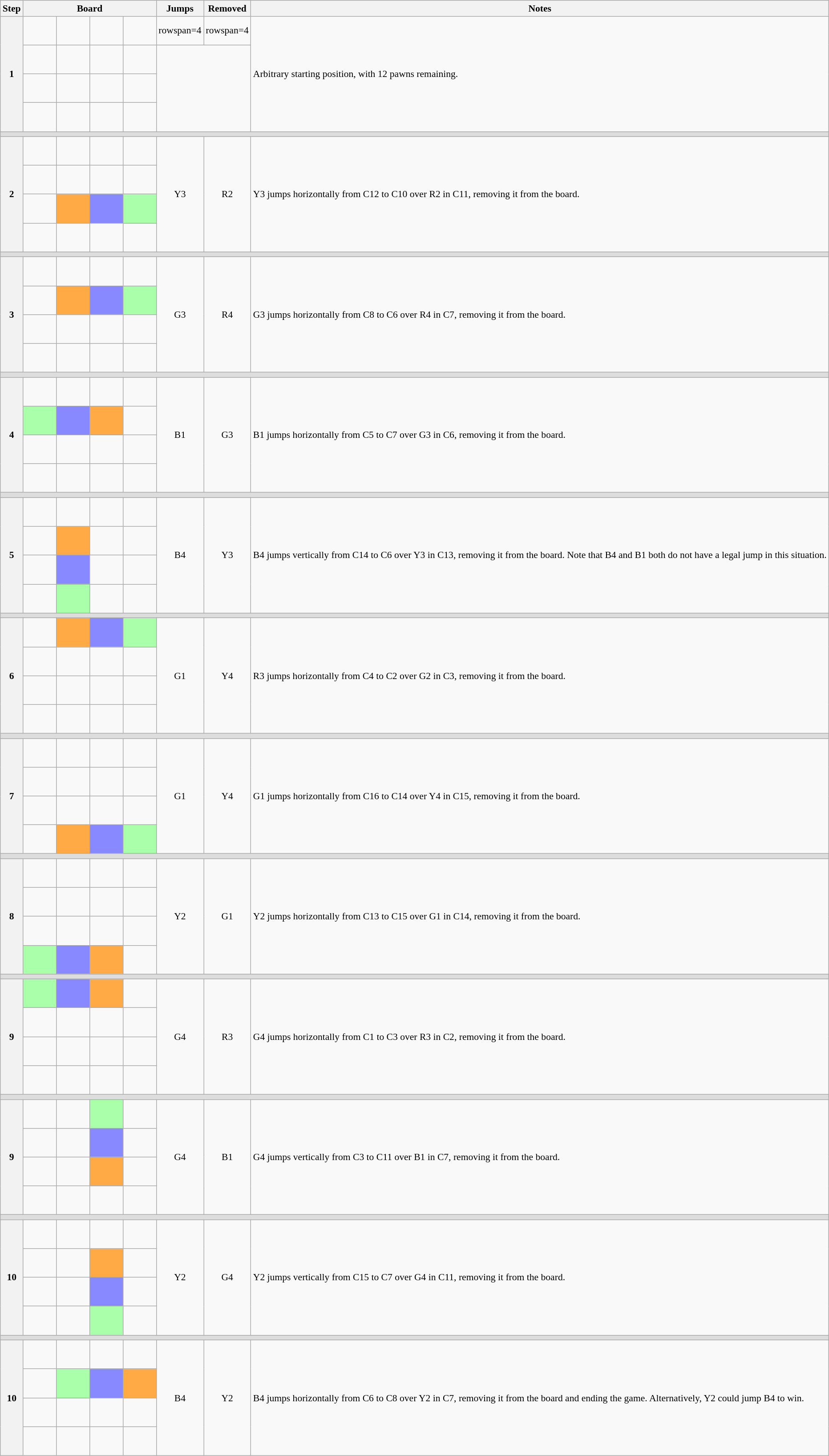<table class="wikitable" style="font-size:90%;text-align:center;">
<tr>
<th>Step</th>
<th colspan=4>Board</th>
<th>Jumps</th>
<th>Removed</th>
<th>Notes</th>
</tr>
<tr style="height:3em;">
<th rowspan=4>1</th>
<td style="width:3em;"></td>
<td style="width:3em;"> </td>
<td style="width:3em;"></td>
<td style="width:3em;"></td>
<td>rowspan=4 </td>
<td>rowspan=4 </td>
<td rowspan=4 style="text-align:left;">Arbitrary starting position, with 12 pawns remaining.</td>
</tr>
<tr style="height:3em;">
<td></td>
<td> </td>
<td></td>
<td></td>
</tr>
<tr style="height:3em;">
<td> </td>
<td> </td>
<td></td>
<td></td>
</tr>
<tr style="height:3em;">
<td></td>
<td></td>
<td></td>
<td></td>
</tr>
<tr>
<td colspan=8 style="font-size:10%;background:#ddd;"> </td>
</tr>
<tr style="height:3em;">
<th rowspan=4>2</th>
<td></td>
<td> </td>
<td></td>
<td></td>
<td rowspan=4>Y3</td>
<td rowspan=4>R2</td>
<td rowspan=4 style="text-align:left;">Y3 jumps horizontally from C12 to C10 over R2 in C11, removing it from the board.</td>
</tr>
<tr style="height:3em;">
<td></td>
<td> </td>
<td></td>
<td></td>
</tr>
<tr style="height:3em;">
<td> </td>
<td style="background:#fa4;"></td>
<td style="background:#88f;"> </td>
<td style="background:#afa;"> </td>
</tr>
<tr style="height:3em;">
<td></td>
<td></td>
<td></td>
<td></td>
</tr>
<tr>
<td colspan=8 style="font-size:10%;background:#ddd;"> </td>
</tr>
<tr style="height:3em;">
<th rowspan=4>3</th>
<td></td>
<td> </td>
<td></td>
<td></td>
<td rowspan=4>G3</td>
<td rowspan=4>R4</td>
<td rowspan=4 style="text-align:left;">G3 jumps horizontally from C8 to C6 over R4 in C7, removing it from the board.</td>
</tr>
<tr style="height:3em;">
<td></td>
<td style="background:#fa4;"></td>
<td style="background:#88f;"> </td>
<td style="background:#afa;"> </td>
</tr>
<tr style="height:3em;">
<td> </td>
<td></td>
<td> </td>
<td> </td>
</tr>
<tr style="height:3em;">
<td></td>
<td></td>
<td></td>
<td></td>
</tr>
<tr>
<td colspan=8 style="font-size:10%;background:#ddd;"> </td>
</tr>
<tr style="height:3em;">
<th rowspan=4>4</th>
<td></td>
<td> </td>
<td></td>
<td></td>
<td rowspan=4>B1</td>
<td rowspan=4>G3</td>
<td rowspan=4 style="text-align:left;">B1 jumps horizontally from C5 to C7 over G3 in C6, removing it from the board.</td>
</tr>
<tr style="height:3em;">
<td style="background:#afa;"> </td>
<td style="background:#88f;"> </td>
<td style="background:#fa4;"></td>
<td> </td>
</tr>
<tr style="height:3em;">
<td> </td>
<td></td>
<td> </td>
<td> </td>
</tr>
<tr style="height:3em;">
<td></td>
<td></td>
<td></td>
<td></td>
</tr>
<tr>
<td colspan=8 style="font-size:10%;background:#ddd;"> </td>
</tr>
<tr style="height:3em;">
<th rowspan=4>5</th>
<td></td>
<td> </td>
<td></td>
<td></td>
<td rowspan=4>B4</td>
<td rowspan=4>Y3</td>
<td rowspan=4 style="text-align:left;">B4 jumps vertically from C14 to C6 over Y3 in C13, removing it from the board. Note that B4 and B1 both do not have a legal jump in this situation.</td>
</tr>
<tr style="height:3em;">
<td> </td>
<td style="background:#fa4;"></td>
<td></td>
<td> </td>
</tr>
<tr style="height:3em;">
<td> </td>
<td style="background:#88f;"> </td>
<td> </td>
<td> </td>
</tr>
<tr style="height:3em;">
<td></td>
<td style="background:#afa;"> </td>
<td></td>
<td></td>
</tr>
<tr>
<td colspan=8 style="font-size:10%;background:#ddd;"> </td>
</tr>
<tr style="height:3em;">
<th rowspan=4>6</th>
<td></td>
<td style="background:#fa4;"></td>
<td style="background:#88f;"> </td>
<td style="background:#afa;"> </td>
<td rowspan=4>G1</td>
<td rowspan=4>Y4</td>
<td rowspan=4 style="text-align:left;">R3 jumps horizontally from C4 to C2 over G2 in C3, removing it from the board.</td>
</tr>
<tr style="height:3em;">
<td> </td>
<td></td>
<td></td>
<td> </td>
</tr>
<tr style="height:3em;">
<td> </td>
<td> </td>
<td> </td>
<td> </td>
</tr>
<tr style="height:3em;">
<td></td>
<td> </td>
<td></td>
<td></td>
</tr>
<tr>
<td colspan=8 style="font-size:10%;background:#ddd;"> </td>
</tr>
<tr style="height:3em;">
<th rowspan=4>7</th>
<td></td>
<td></td>
<td> </td>
<td> </td>
<td rowspan=4>G1</td>
<td rowspan=4>Y4</td>
<td rowspan=4 style="text-align:left;">G1 jumps horizontally from C16 to C14 over Y4 in C15, removing it from the board.</td>
</tr>
<tr style="height:3em;">
<td> </td>
<td></td>
<td></td>
<td> </td>
</tr>
<tr style="height:3em;">
<td> </td>
<td> </td>
<td> </td>
<td> </td>
</tr>
<tr style="height:3em;">
<td></td>
<td style="background:#fa4;"></td>
<td style="background:#88f;"> </td>
<td style="background:#afa;"> </td>
</tr>
<tr>
<td colspan=8 style="font-size:10%;background:#ddd;"> </td>
</tr>
<tr style="height:3em;">
<th rowspan=4>8</th>
<td></td>
<td></td>
<td> </td>
<td> </td>
<td rowspan=4>Y2</td>
<td rowspan=4>G1</td>
<td rowspan=4 style="text-align:left;">Y2 jumps horizontally from C13 to C15 over G1 in C14, removing it from the board.</td>
</tr>
<tr style="height:3em;">
<td> </td>
<td></td>
<td></td>
<td> </td>
</tr>
<tr style="height:3em;">
<td> </td>
<td> </td>
<td> </td>
<td> </td>
</tr>
<tr style="height:3em;">
<td style="background:#afa;"> </td>
<td style="background:#88f;"> </td>
<td style="background:#fa4;"></td>
<td> </td>
</tr>
<tr>
<td colspan=8 style="font-size:10%;background:#ddd;"> </td>
</tr>
<tr style="height:3em;">
<th rowspan=4>9</th>
<td style="background:#afa;"> </td>
<td style="background:#88f;"> </td>
<td style="background:#fa4;"></td>
<td> </td>
<td rowspan=4>G4</td>
<td rowspan=4>R3</td>
<td rowspan=4 style="text-align:left;">G4 jumps horizontally from C1 to C3 over R3 in C2, removing it from the board.</td>
</tr>
<tr style="height:3em;">
<td> </td>
<td></td>
<td></td>
<td> </td>
</tr>
<tr style="height:3em;">
<td> </td>
<td> </td>
<td> </td>
<td> </td>
</tr>
<tr style="height:3em;">
<td> </td>
<td> </td>
<td></td>
<td> </td>
</tr>
<tr>
<td colspan=8 style="font-size:10%;background:#ddd;"> </td>
</tr>
<tr style="height:3em;">
<th rowspan=4>9</th>
<td> </td>
<td> </td>
<td style="background:#afa;"> </td>
<td> </td>
<td rowspan=4>G4</td>
<td rowspan=4>B1</td>
<td rowspan=4 style="text-align:left;">G4 jumps vertically from C3 to C11 over B1 in C7, removing it from the board.</td>
</tr>
<tr style="height:3em;">
<td> </td>
<td></td>
<td style="background:#88f;"> </td>
<td> </td>
</tr>
<tr style="height:3em;">
<td> </td>
<td> </td>
<td style="background:#fa4;"></td>
<td> </td>
</tr>
<tr style="height:3em;">
<td> </td>
<td> </td>
<td></td>
<td> </td>
</tr>
<tr>
<td colspan=8 style="font-size:10%;background:#ddd;"> </td>
</tr>
<tr style="height:3em;">
<th rowspan=4>10</th>
<td> </td>
<td> </td>
<td> </td>
<td> </td>
<td rowspan=4>Y2</td>
<td rowspan=4>G4</td>
<td rowspan=4 style="text-align:left;">Y2 jumps vertically from C15 to C7 over G4 in C11, removing it from the board.</td>
</tr>
<tr style="height:3em;">
<td> </td>
<td></td>
<td style="background:#fa4;"></td>
<td> </td>
</tr>
<tr style="height:3em;">
<td> </td>
<td> </td>
<td style="background:#88f;"> </td>
<td> </td>
</tr>
<tr style="height:3em;">
<td> </td>
<td> </td>
<td style="background:#afa;"> </td>
<td> </td>
</tr>
<tr>
<td colspan=8 style="font-size:10%;background:#ddd;"> </td>
</tr>
<tr style="height:3em;">
<th rowspan=4>10</th>
<td> </td>
<td> </td>
<td> </td>
<td> </td>
<td rowspan=4>B4</td>
<td rowspan=4>Y2</td>
<td rowspan=4 style="text-align:left;">B4 jumps horizontally from C6 to C8 over Y2 in C7, removing it from the board and ending the game. Alternatively, Y2 could jump B4 to win.</td>
</tr>
<tr style="height:3em;">
<td> </td>
<td style="background:#afa;"> </td>
<td style="background:#88f;"> </td>
<td style="background:#fa4;"></td>
</tr>
<tr style="height:3em;">
<td> </td>
<td> </td>
<td> </td>
<td> </td>
</tr>
<tr style="height:3em;">
<td> </td>
<td> </td>
<td> </td>
<td> </td>
</tr>
</table>
